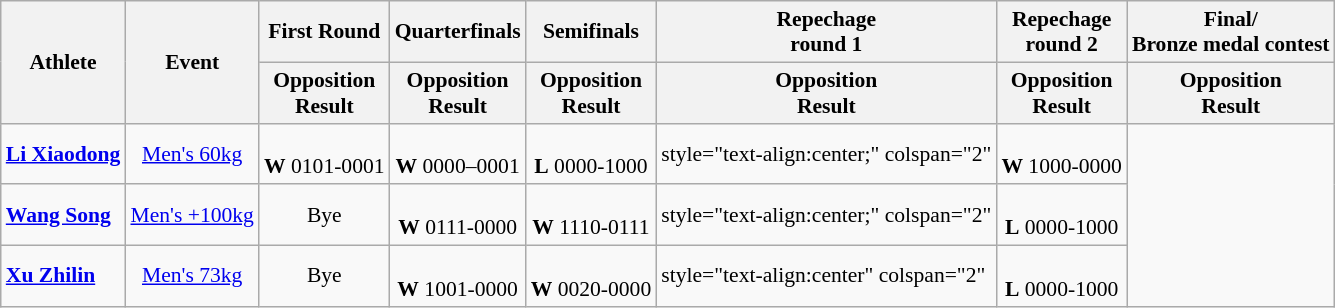<table class=wikitable style="font-size:90%">
<tr>
<th rowspan="2">Athlete</th>
<th rowspan="2">Event</th>
<th>First Round</th>
<th>Quarterfinals</th>
<th>Semifinals</th>
<th>Repechage <br>round 1</th>
<th>Repechage <br>round 2</th>
<th>Final/<br>Bronze medal contest</th>
</tr>
<tr>
<th>Opposition<br>Result</th>
<th>Opposition<br>Result</th>
<th>Opposition<br>Result</th>
<th>Opposition<br>Result</th>
<th>Opposition<br>Result</th>
<th>Opposition<br>Result</th>
</tr>
<tr>
<td><strong><a href='#'>Li Xiaodong</a></strong></td>
<td style="text-align:center;"><a href='#'>Men's 60kg</a></td>
<td style="text-align:center;"><br> <strong>W</strong> 0101-0001</td>
<td style="text-align:center;"><br> <strong>W</strong> 0000–0001</td>
<td style="text-align:center;"><br> <strong>L</strong> 0000-1000</td>
<td>style="text-align:center;" colspan="2" </td>
<td style="text-align:center;"><br> <strong>W</strong> 1000-0000 </td>
</tr>
<tr>
<td><strong><a href='#'>Wang Song</a></strong></td>
<td style="text-align:center;"><a href='#'>Men's +100kg</a></td>
<td style="text-align:center;">Bye</td>
<td style="text-align:center;"><br> <strong>W</strong> 0111-0000</td>
<td style="text-align:center;"><br> <strong>W</strong> 1110-0111</td>
<td>style="text-align:center;" colspan="2" </td>
<td style="text-align:center;"><br> <strong>L</strong> 0000-1000 </td>
</tr>
<tr>
<td><strong><a href='#'>Xu Zhilin</a></strong></td>
<td style="text-align:center;"><a href='#'>Men's 73kg</a></td>
<td style="text-align:center;">Bye</td>
<td style="text-align:center;"><br> <strong>W</strong> 1001-0000</td>
<td style="text-align:center;"><br> <strong>W</strong> 0020-0000</td>
<td>style="text-align:center" colspan="2" </td>
<td style="text-align:center;"><br> <strong>L</strong> 0000-1000 </td>
</tr>
</table>
